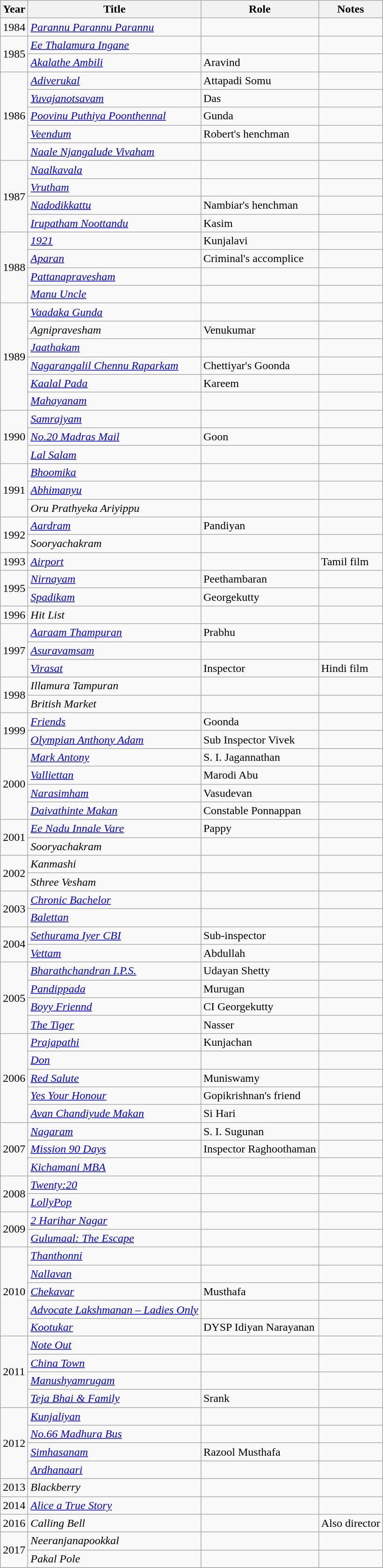<table class="wikitable sortable" style="text-align:left" cellpadding="1">
<tr>
<th scope="col">Year</th>
<th scope="col">Title</th>
<th scope="col">Role</th>
<th scope="col">Notes</th>
</tr>
<tr>
<td>1984</td>
<td><em><a href='#'>Parannu Parannu Parannu</a></em></td>
<td></td>
<td></td>
</tr>
<tr>
<td rowspan=2>1985</td>
<td><em><a href='#'>Ee Thalamura Ingane</a></em></td>
<td></td>
<td></td>
</tr>
<tr>
<td><em><a href='#'>Akalathe Ambili</a></em></td>
<td>Aravind</td>
<td></td>
</tr>
<tr>
<td rowspan=5>1986</td>
<td><em><a href='#'>Adiverukal</a></em></td>
<td>Attapadi Somu</td>
<td></td>
</tr>
<tr>
<td><em><a href='#'>Yuvajanotsavam</a></em></td>
<td>Das</td>
<td></td>
</tr>
<tr>
<td><em><a href='#'>Poovinu Puthiya Poonthennal</a></em></td>
<td>Gunda</td>
<td></td>
</tr>
<tr>
<td><em><a href='#'>Veendum</a></em></td>
<td>Robert's henchman</td>
<td></td>
</tr>
<tr>
<td><em><a href='#'>Naale Njangalude Vivaham</a></em></td>
<td></td>
<td></td>
</tr>
<tr>
<td rowspan=4>1987</td>
<td><em><a href='#'>Naalkavala</a></em></td>
<td></td>
<td></td>
</tr>
<tr>
<td><em><a href='#'>Vrutham</a></em></td>
<td></td>
<td></td>
</tr>
<tr>
<td><em><a href='#'>Nadodikkattu</a></em></td>
<td>Nambiar's henchman</td>
<td></td>
</tr>
<tr>
<td><em><a href='#'>Irupatham Noottandu</a></em></td>
<td>Kasim</td>
<td></td>
</tr>
<tr>
<td rowspan=4>1988</td>
<td><em><a href='#'>1921</a></em></td>
<td>Kunjalavi</td>
<td></td>
</tr>
<tr>
<td><em><a href='#'>Aparan</a></em></td>
<td>Criminal's accomplice</td>
<td></td>
</tr>
<tr>
<td><em><a href='#'>Pattanapravesham</a></em></td>
<td></td>
<td></td>
</tr>
<tr>
<td><em><a href='#'>Manu Uncle</a></em></td>
<td></td>
<td></td>
</tr>
<tr>
<td rowspan=6>1989</td>
<td><em><a href='#'>Vaadaka Gunda</a></em></td>
<td></td>
<td></td>
</tr>
<tr>
<td><em>Agnipravesham</em></td>
<td>Venukumar</td>
<td></td>
</tr>
<tr>
<td><em><a href='#'>Jaathakam</a></em></td>
<td></td>
<td></td>
</tr>
<tr>
<td><em><a href='#'>Nagarangalil Chennu Raparkam</a></em></td>
<td>Chettiyar's Goonda</td>
<td></td>
</tr>
<tr>
<td><em><a href='#'>Kaalal Pada</a></em></td>
<td>Kareem</td>
<td></td>
</tr>
<tr>
<td><em><a href='#'>Mahayanam</a></em></td>
<td></td>
<td></td>
</tr>
<tr>
<td rowspan=3>1990</td>
<td><em><a href='#'>Samrajyam</a></em></td>
<td></td>
<td></td>
</tr>
<tr>
<td><em><a href='#'>No.20 Madras Mail</a></em></td>
<td>Goon</td>
<td></td>
</tr>
<tr>
<td><em><a href='#'>Lal Salam</a></em></td>
<td></td>
<td></td>
</tr>
<tr>
<td rowspan=3>1991</td>
<td><em><a href='#'>Bhoomika</a></em></td>
<td></td>
<td></td>
</tr>
<tr>
<td><em><a href='#'>Abhimanyu</a></em></td>
<td></td>
<td></td>
</tr>
<tr>
<td><em>Oru Prathyeka Ariyippu</em></td>
<td></td>
<td></td>
</tr>
<tr>
<td rowspan=2>1992</td>
<td><em><a href='#'>Aardram</a></em></td>
<td>Pandiyan</td>
<td></td>
</tr>
<tr>
<td><em>Sooryachakram</em></td>
<td></td>
<td></td>
</tr>
<tr>
<td>1993</td>
<td><em><a href='#'>Airport</a></em></td>
<td></td>
<td>Tamil film</td>
</tr>
<tr>
<td rowspan=2>1995</td>
<td><em><a href='#'>Nirnayam</a></em></td>
<td>Peethambaran</td>
<td></td>
</tr>
<tr>
<td><em><a href='#'>Spadikam</a></em></td>
<td>Georgekutty</td>
<td></td>
</tr>
<tr>
<td>1996</td>
<td><em>Hit List</em></td>
<td></td>
<td></td>
</tr>
<tr>
<td rowspan=3>1997</td>
<td><em><a href='#'>Aaraam Thampuran</a></em></td>
<td>Prabhu</td>
<td></td>
</tr>
<tr>
<td><em><a href='#'>Asuravamsam</a></em></td>
<td></td>
<td></td>
</tr>
<tr>
<td><em><a href='#'>Virasat</a></em></td>
<td>Inspector</td>
<td>Hindi film</td>
</tr>
<tr>
<td rowspan=2>1998</td>
<td><em>Illamura Tampuran</em></td>
<td></td>
<td></td>
</tr>
<tr>
<td><em>British Market</em></td>
<td></td>
<td></td>
</tr>
<tr>
<td rowspan=2>1999</td>
<td><em><a href='#'>Friends</a></em></td>
<td>Goonda</td>
<td></td>
</tr>
<tr>
<td><em><a href='#'>Olympian Anthony Adam</a></em></td>
<td>Sub Inspector Vivek</td>
<td></td>
</tr>
<tr>
<td rowspan=4>2000</td>
<td><em><a href='#'>Mark Antony</a></em></td>
<td>S. I. Jagannathan</td>
<td></td>
</tr>
<tr>
<td><em><a href='#'>Valliettan</a></em></td>
<td>Marodi Abu</td>
<td></td>
</tr>
<tr>
<td><em><a href='#'>Narasimham</a></em></td>
<td>Vasudevan</td>
<td></td>
</tr>
<tr>
<td><em><a href='#'>Daivathinte Makan</a></em></td>
<td>Constable Ponnappan</td>
<td></td>
</tr>
<tr>
<td rowspan=2>2001</td>
<td><em><a href='#'>Ee Nadu Innale Vare</a></em></td>
<td>Pappy</td>
<td></td>
</tr>
<tr>
<td><em>Sooryachakram</em></td>
<td></td>
<td></td>
</tr>
<tr>
<td rowspan=2>2002</td>
<td><em>Kanmashi</em></td>
<td></td>
<td></td>
</tr>
<tr>
<td><em>Sthree Vesham</em></td>
<td></td>
<td></td>
</tr>
<tr>
<td rowspan=2>2003</td>
<td><em><a href='#'>Chronic Bachelor</a></em></td>
<td></td>
<td></td>
</tr>
<tr>
<td><em><a href='#'>Balettan</a></em></td>
<td></td>
<td></td>
</tr>
<tr>
<td rowspan=2>2004</td>
<td><em><a href='#'>Sethurama Iyer CBI</a></em></td>
<td>Sub-inspector</td>
<td></td>
</tr>
<tr>
<td><em><a href='#'>Vettam</a></em></td>
<td>Abdullah</td>
<td></td>
</tr>
<tr>
<td rowspan="4">2005</td>
<td><em><a href='#'>Bharathchandran I.P.S.</a></em></td>
<td>Udayan Shetty</td>
<td></td>
</tr>
<tr>
<td><em><a href='#'>Pandippada</a></em></td>
<td>Murugan</td>
<td></td>
</tr>
<tr>
<td><em><a href='#'>Boyy Friennd</a></em></td>
<td>CI Georgekutty</td>
<td></td>
</tr>
<tr>
<td><em><a href='#'>The Tiger</a></em></td>
<td>Nasser</td>
<td></td>
</tr>
<tr>
<td rowspan=5>2006</td>
<td><em><a href='#'>Prajapathi</a></em></td>
<td>Kunjachan</td>
<td></td>
</tr>
<tr>
<td><em><a href='#'>Don</a></em></td>
<td></td>
<td></td>
</tr>
<tr>
<td><em><a href='#'>Red Salute</a></em></td>
<td>Muniswamy</td>
<td></td>
</tr>
<tr>
<td><em><a href='#'>Yes Your Honour</a></em></td>
<td>Gopikrishnan's friend</td>
<td></td>
</tr>
<tr>
<td><em><a href='#'>Avan Chandiyude Makan</a></em></td>
<td>Si Hari</td>
<td></td>
</tr>
<tr>
<td rowspan=3>2007</td>
<td><em><a href='#'>Nagaram</a></em></td>
<td>S. I. Sugunan</td>
<td></td>
</tr>
<tr>
<td><em><a href='#'>Mission 90 Days</a></em></td>
<td>Inspector Raghoothaman</td>
<td></td>
</tr>
<tr>
<td><em><a href='#'>Kichamani MBA</a></em></td>
<td></td>
<td></td>
</tr>
<tr>
<td rowspan=2>2008</td>
<td><em><a href='#'>Twenty:20</a></em></td>
<td></td>
<td></td>
</tr>
<tr>
<td><em><a href='#'>LollyPop</a></em></td>
<td></td>
<td></td>
</tr>
<tr>
<td rowspan=2>2009</td>
<td><em><a href='#'>2 Harihar Nagar</a></em></td>
<td></td>
<td></td>
</tr>
<tr>
<td><em><a href='#'>Gulumaal: The Escape</a></em></td>
<td></td>
<td></td>
</tr>
<tr>
<td rowspan="5">2010</td>
<td><em><a href='#'>Thanthonni</a></em></td>
<td></td>
<td></td>
</tr>
<tr>
<td><em><a href='#'>Nallavan</a></em></td>
<td></td>
<td></td>
</tr>
<tr>
<td><em><a href='#'>Chekavar</a></em></td>
<td>Musthafa</td>
<td></td>
</tr>
<tr>
<td><em><a href='#'>Advocate Lakshmanan – Ladies Only</a></em></td>
<td></td>
<td></td>
</tr>
<tr>
<td><em><a href='#'>Kootukar</a></em></td>
<td>DYSP Idiyan Narayanan</td>
<td></td>
</tr>
<tr>
<td rowspan=4>2011</td>
<td><em><a href='#'>Note Out</a></em></td>
<td></td>
<td></td>
</tr>
<tr>
<td><em><a href='#'>China Town</a></em></td>
<td></td>
<td></td>
</tr>
<tr>
<td><em><a href='#'>Manushyamrugam</a> </em></td>
<td></td>
<td></td>
</tr>
<tr>
<td><em><a href='#'>Teja Bhai & Family</a></em></td>
<td>Srank</td>
<td></td>
</tr>
<tr>
<td rowspan=4>2012</td>
<td><em><a href='#'>Kunjaliyan</a></em></td>
<td></td>
<td></td>
</tr>
<tr>
<td><em><a href='#'>No.66 Madhura Bus</a></em></td>
<td></td>
<td></td>
</tr>
<tr>
<td><em><a href='#'>Simhasanam</a></em></td>
<td>Razool Musthafa</td>
<td></td>
</tr>
<tr>
<td><em><a href='#'>Ardhanaari</a></em></td>
<td></td>
<td></td>
</tr>
<tr>
<td>2013</td>
<td><em>Blackberry</em></td>
<td></td>
<td></td>
</tr>
<tr>
<td>2014</td>
<td><em><a href='#'>Alice a True Story</a></em></td>
<td></td>
<td></td>
</tr>
<tr>
<td>2016</td>
<td><em>Calling Bell</em></td>
<td></td>
<td>Also director</td>
</tr>
<tr>
<td rowspan=2>2017</td>
<td><em>Neeranjanapookkal</em></td>
<td></td>
<td></td>
</tr>
<tr>
<td><em>Pakal Pole</em></td>
<td></td>
<td></td>
</tr>
<tr>
</tr>
</table>
